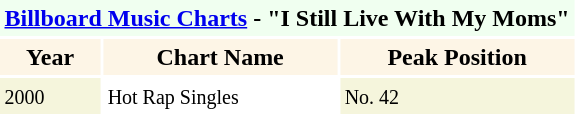<table cellpadding="3" align="all">
<tr>
<td align="center" bgcolor="honeydew" colspan="3"><strong><a href='#'>Billboard Music Charts</a> - "I Still Live With My Moms"</strong></td>
</tr>
<tr>
<th align="center" bgcolor="oldlace"><strong>Year</strong></th>
<th align="center" width="150" bgcolor="oldlace"><strong>Chart Name</strong></th>
<th align="center" width="150" bgcolor="oldlace"><strong>Peak Position</strong></th>
</tr>
<tr>
<td bgcolor="beige"><small>2000</small></td>
<td><small>Hot Rap Singles</small></td>
<td bgcolor="beige"><small>No. 42</small></td>
</tr>
<tr>
</tr>
</table>
